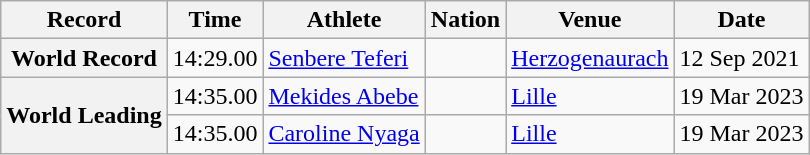<table class="wikitable sortable" style="text-align:left;">
<tr>
<th>Record</th>
<th>Time</th>
<th>Athlete</th>
<th>Nation</th>
<th>Venue</th>
<th>Date</th>
</tr>
<tr>
<th>World Record</th>
<td>14:29.00</td>
<td><a href='#'>Senbere Teferi</a></td>
<td></td>
<td> <a href='#'>Herzogenaurach</a></td>
<td>12 Sep 2021</td>
</tr>
<tr>
<th rowspan=2>World Leading</th>
<td>14:35.00</td>
<td><a href='#'>Mekides Abebe</a></td>
<td></td>
<td> <a href='#'>Lille</a></td>
<td>19 Mar 2023</td>
</tr>
<tr>
<td>14:35.00</td>
<td><a href='#'>Caroline Nyaga</a></td>
<td></td>
<td> <a href='#'>Lille</a></td>
<td>19 Mar 2023</td>
</tr>
</table>
